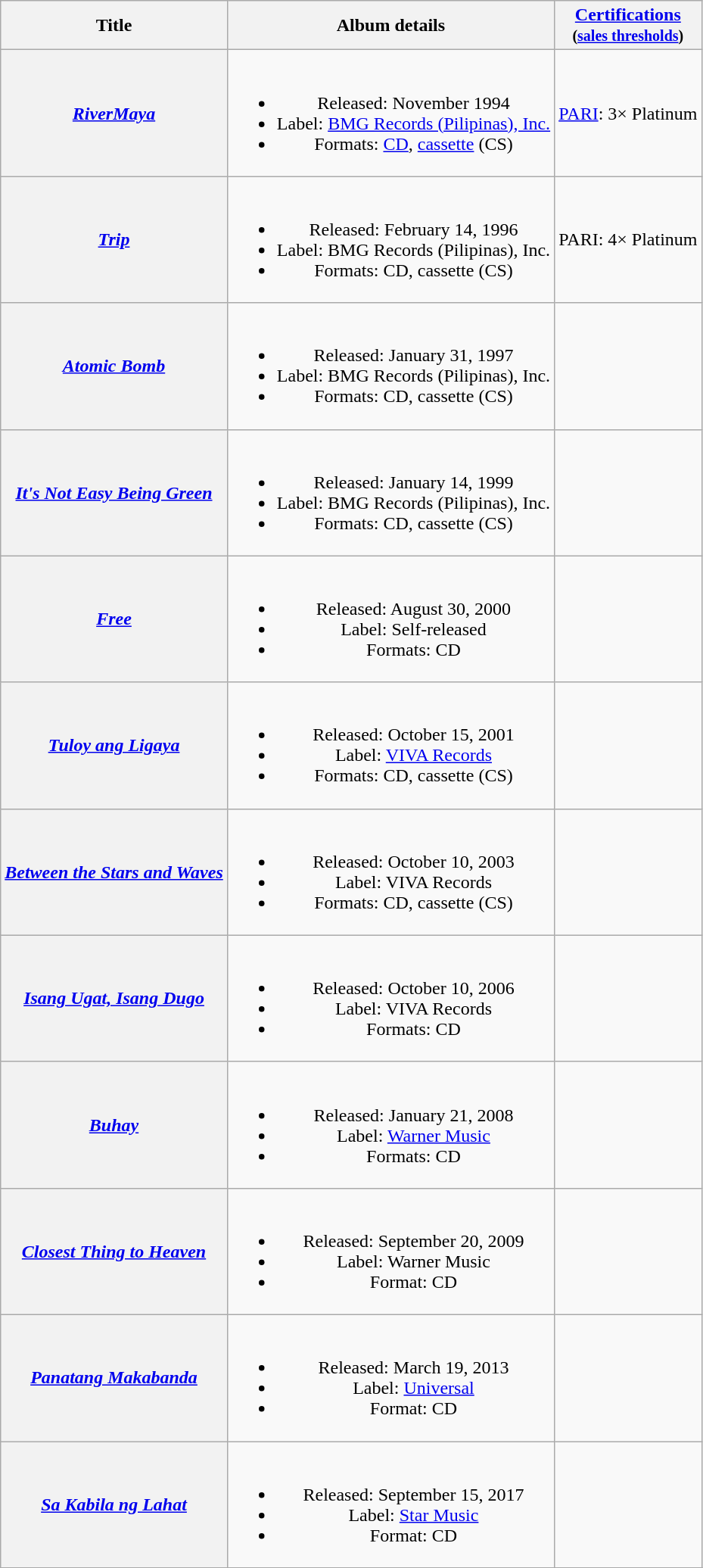<table class="wikitable plainrowheaders" style="text-align:center;">
<tr>
<th scope="col">Title</th>
<th scope="col">Album details</th>
<th scope="col"><a href='#'>Certifications</a><br><small>(<a href='#'>sales thresholds</a>)</small></th>
</tr>
<tr>
<th scope="row"><em><a href='#'>RiverMaya</a></em></th>
<td><br><ul><li>Released: November 1994</li><li>Label: <a href='#'>BMG Records (Pilipinas), Inc.</a></li><li>Formats: <a href='#'>CD</a>, <a href='#'>cassette</a> (CS)</li></ul></td>
<td><a href='#'>PARI</a>: 3× Platinum</td>
</tr>
<tr>
<th scope="row"><em><a href='#'>Trip</a></em></th>
<td><br><ul><li>Released: February 14, 1996</li><li>Label: BMG Records (Pilipinas), Inc.</li><li>Formats: CD, cassette (CS)</li></ul></td>
<td>PARI: 4× Platinum</td>
</tr>
<tr>
<th scope="row"><em><a href='#'>Atomic Bomb</a></em></th>
<td><br><ul><li>Released: January 31, 1997</li><li>Label: BMG Records (Pilipinas), Inc.</li><li>Formats: CD, cassette (CS)</li></ul></td>
<td></td>
</tr>
<tr>
<th scope="row"><em><a href='#'>It's Not Easy Being Green</a></em></th>
<td><br><ul><li>Released: January 14, 1999</li><li>Label: BMG Records (Pilipinas), Inc.</li><li>Formats: CD, cassette (CS)</li></ul></td>
<td></td>
</tr>
<tr>
<th scope="row"><em><a href='#'>Free</a></em></th>
<td><br><ul><li>Released: August 30, 2000</li><li>Label: Self-released</li><li>Formats: CD</li></ul></td>
<td></td>
</tr>
<tr>
<th scope="row"><em><a href='#'>Tuloy ang Ligaya</a></em></th>
<td><br><ul><li>Released: October 15, 2001</li><li>Label: <a href='#'>VIVA Records</a></li><li>Formats: CD, cassette (CS)</li></ul></td>
<td></td>
</tr>
<tr>
<th scope="row"><em><a href='#'>Between the Stars and Waves</a></em></th>
<td><br><ul><li>Released: October 10, 2003</li><li>Label: VIVA Records</li><li>Formats: CD, cassette (CS)</li></ul></td>
<td></td>
</tr>
<tr>
<th scope="row"><em><a href='#'>Isang Ugat, Isang Dugo</a></em></th>
<td><br><ul><li>Released: October 10, 2006</li><li>Label: VIVA Records</li><li>Formats: CD</li></ul></td>
<td></td>
</tr>
<tr>
<th scope="row"><em><a href='#'>Buhay</a></em></th>
<td><br><ul><li>Released: January 21, 2008</li><li>Label: <a href='#'>Warner Music</a></li><li>Formats: CD</li></ul></td>
<td></td>
</tr>
<tr>
<th scope="row"><em><a href='#'>Closest Thing to Heaven</a></em></th>
<td><br><ul><li>Released: September 20, 2009</li><li>Label: Warner Music</li><li>Format: CD</li></ul></td>
<td></td>
</tr>
<tr>
<th scope="row"><em><a href='#'>Panatang Makabanda</a></em></th>
<td><br><ul><li>Released: March 19, 2013</li><li>Label: <a href='#'>Universal</a></li><li>Format: CD</li></ul></td>
<td></td>
</tr>
<tr>
<th scope="row"><em><a href='#'>Sa Kabila ng Lahat</a></em></th>
<td><br><ul><li>Released: September 15, 2017</li><li>Label: <a href='#'>Star Music</a></li><li>Format: CD</li></ul></td>
<td></td>
</tr>
<tr>
</tr>
</table>
